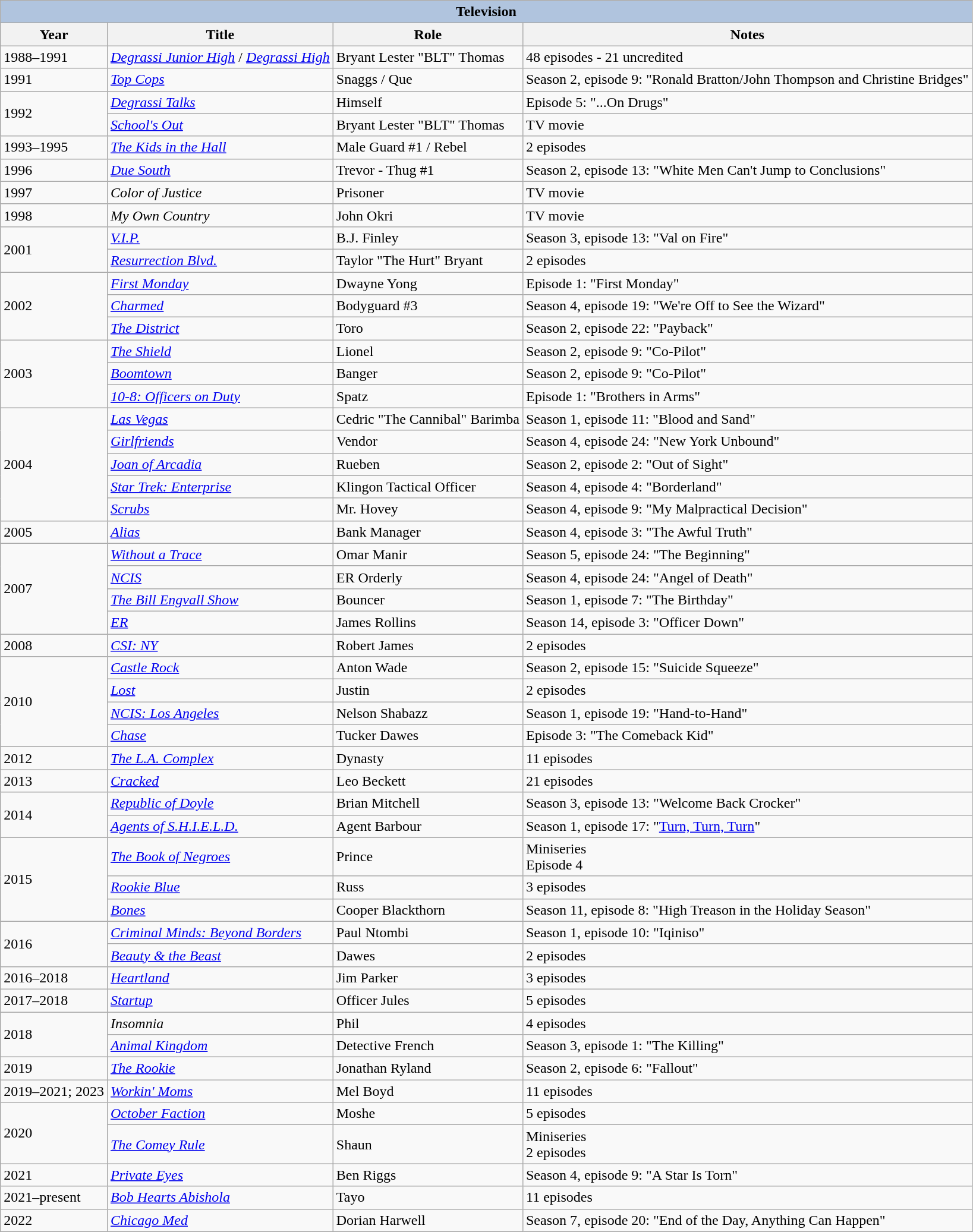<table class="wikitable sortable">
<tr>
<th colspan=4 style="background:#B0C4DE;">Television</th>
</tr>
<tr>
<th>Year</th>
<th>Title</th>
<th>Role</th>
<th class="unsortable">Notes</th>
</tr>
<tr>
<td>1988–1991</td>
<td><em><a href='#'>Degrassi Junior High</a></em> / <em><a href='#'>Degrassi High</a></em></td>
<td>Bryant Lester "BLT" Thomas</td>
<td>48 episodes - 21 uncredited</td>
</tr>
<tr>
<td>1991</td>
<td><em><a href='#'>Top Cops</a></em></td>
<td>Snaggs / Que</td>
<td>Season 2, episode 9: "Ronald Bratton/John Thompson and Christine Bridges"</td>
</tr>
<tr>
<td rowspan=2>1992</td>
<td><em><a href='#'>Degrassi Talks</a></em></td>
<td>Himself</td>
<td>Episode 5: "...On Drugs"</td>
</tr>
<tr>
<td><em><a href='#'>School's Out</a></em></td>
<td>Bryant Lester "BLT" Thomas</td>
<td>TV movie</td>
</tr>
<tr>
<td>1993–1995</td>
<td data-sort-value="Kids in the Hall, The"><em><a href='#'>The Kids in the Hall</a></em></td>
<td>Male Guard #1 / Rebel</td>
<td>2 episodes</td>
</tr>
<tr>
<td>1996</td>
<td><em><a href='#'>Due South</a></em></td>
<td>Trevor - Thug #1</td>
<td>Season 2, episode 13: "White Men Can't Jump to Conclusions"</td>
</tr>
<tr>
<td>1997</td>
<td><em>Color of Justice</em></td>
<td>Prisoner</td>
<td>TV movie</td>
</tr>
<tr>
<td>1998</td>
<td><em>My Own Country</em></td>
<td>John Okri</td>
<td>TV movie</td>
</tr>
<tr>
<td rowspan=2>2001</td>
<td><em><a href='#'>V.I.P.</a></em></td>
<td>B.J. Finley</td>
<td>Season 3, episode 13: "Val on Fire"</td>
</tr>
<tr>
<td><em><a href='#'>Resurrection Blvd.</a></em></td>
<td>Taylor "The Hurt" Bryant</td>
<td>2 episodes</td>
</tr>
<tr>
<td rowspan=3>2002</td>
<td><em><a href='#'>First Monday</a></em></td>
<td>Dwayne Yong</td>
<td>Episode 1: "First Monday"</td>
</tr>
<tr>
<td><em><a href='#'>Charmed</a></em></td>
<td>Bodyguard #3</td>
<td>Season 4, episode 19: "We're Off to See the Wizard"</td>
</tr>
<tr>
<td data-sort-value="District, The"><em><a href='#'>The District</a></em></td>
<td>Toro</td>
<td>Season 2, episode 22: "Payback"</td>
</tr>
<tr>
<td rowspan=3>2003</td>
<td data-sort-value="Shield, The"><em><a href='#'>The Shield</a></em></td>
<td>Lionel</td>
<td>Season 2, episode 9: "Co-Pilot"</td>
</tr>
<tr>
<td><em><a href='#'>Boomtown</a></em></td>
<td>Banger</td>
<td>Season 2, episode 9: "Co-Pilot"</td>
</tr>
<tr>
<td><em><a href='#'>10-8: Officers on Duty</a></em></td>
<td>Spatz</td>
<td>Episode 1: "Brothers in Arms"</td>
</tr>
<tr>
<td rowspan=5>2004</td>
<td><em><a href='#'>Las Vegas</a></em></td>
<td>Cedric "The Cannibal" Barimba</td>
<td>Season 1, episode 11: "Blood and Sand"</td>
</tr>
<tr>
<td><em><a href='#'>Girlfriends</a></em></td>
<td>Vendor</td>
<td>Season 4, episode 24: "New York Unbound"</td>
</tr>
<tr>
<td><em><a href='#'>Joan of Arcadia</a></em></td>
<td>Rueben</td>
<td>Season 2, episode 2: "Out of Sight"</td>
</tr>
<tr>
<td><em><a href='#'>Star Trek: Enterprise</a></em></td>
<td>Klingon Tactical Officer</td>
<td>Season 4, episode 4: "Borderland"</td>
</tr>
<tr>
<td><em><a href='#'>Scrubs</a></em></td>
<td>Mr. Hovey</td>
<td>Season 4, episode 9: "My Malpractical Decision"</td>
</tr>
<tr>
<td>2005</td>
<td><em><a href='#'>Alias</a></em></td>
<td>Bank Manager</td>
<td>Season 4, episode 3: "The Awful Truth"</td>
</tr>
<tr>
<td rowspan=4>2007</td>
<td><em><a href='#'>Without a Trace</a></em></td>
<td>Omar Manir</td>
<td>Season 5, episode 24: "The Beginning"</td>
</tr>
<tr>
<td><em><a href='#'>NCIS</a></em></td>
<td>ER Orderly</td>
<td>Season 4, episode 24: "Angel of Death"</td>
</tr>
<tr>
<td data-sort-value="Bill Engvall Show, The"><em><a href='#'>The Bill Engvall Show</a></em></td>
<td>Bouncer</td>
<td>Season 1, episode 7: "The Birthday"</td>
</tr>
<tr>
<td><em><a href='#'>ER</a></em></td>
<td>James Rollins</td>
<td>Season 14, episode 3: "Officer Down"</td>
</tr>
<tr>
<td>2008</td>
<td><em><a href='#'>CSI: NY</a></em></td>
<td>Robert James</td>
<td>2 episodes</td>
</tr>
<tr>
<td rowspan=4>2010</td>
<td><em><a href='#'>Castle Rock</a></em></td>
<td>Anton Wade</td>
<td>Season 2, episode 15: "Suicide Squeeze"</td>
</tr>
<tr>
<td><em><a href='#'>Lost</a></em></td>
<td>Justin</td>
<td>2 episodes</td>
</tr>
<tr>
<td><em><a href='#'>NCIS: Los Angeles</a></em></td>
<td>Nelson Shabazz</td>
<td>Season 1, episode 19: "Hand-to-Hand"</td>
</tr>
<tr>
<td><em><a href='#'>Chase</a></em></td>
<td>Tucker Dawes</td>
<td>Episode 3: "The Comeback Kid"</td>
</tr>
<tr>
<td>2012</td>
<td data-sort-value="L.A. Complex, The"><em><a href='#'>The L.A. Complex</a></em></td>
<td>Dynasty</td>
<td>11 episodes</td>
</tr>
<tr>
<td>2013</td>
<td><em><a href='#'>Cracked</a></em></td>
<td>Leo Beckett</td>
<td>21 episodes</td>
</tr>
<tr>
<td rowspan=2>2014</td>
<td><em><a href='#'>Republic of Doyle</a></em></td>
<td>Brian Mitchell</td>
<td>Season 3, episode 13: "Welcome Back Crocker"</td>
</tr>
<tr>
<td><em><a href='#'>Agents of S.H.I.E.L.D.</a></em></td>
<td>Agent Barbour</td>
<td>Season 1, episode 17: "<a href='#'>Turn, Turn, Turn</a>"</td>
</tr>
<tr>
<td rowspan=3>2015</td>
<td data-sort-value="Book of Negroes, The"><em><a href='#'>The Book of Negroes</a></em></td>
<td>Prince</td>
<td>Miniseries<br> Episode 4</td>
</tr>
<tr>
<td><em><a href='#'>Rookie Blue</a></em></td>
<td>Russ</td>
<td>3 episodes</td>
</tr>
<tr>
<td><em><a href='#'>Bones</a></em></td>
<td>Cooper Blackthorn</td>
<td>Season 11, episode 8: "High Treason in the Holiday Season"</td>
</tr>
<tr>
<td rowspan=2>2016</td>
<td><em><a href='#'>Criminal Minds: Beyond Borders</a></em></td>
<td>Paul Ntombi</td>
<td>Season 1, episode 10: "Iqiniso"</td>
</tr>
<tr>
<td><em><a href='#'>Beauty & the Beast</a></em></td>
<td>Dawes</td>
<td>2 episodes</td>
</tr>
<tr>
<td>2016–2018</td>
<td><em><a href='#'>Heartland</a></em></td>
<td>Jim Parker</td>
<td>3 episodes</td>
</tr>
<tr>
<td>2017–2018</td>
<td><em><a href='#'>Startup</a></em></td>
<td>Officer Jules</td>
<td>5 episodes</td>
</tr>
<tr>
<td rowspan=2>2018</td>
<td><em>Insomnia</em></td>
<td>Phil</td>
<td>4 episodes</td>
</tr>
<tr>
<td><em><a href='#'>Animal Kingdom</a></em></td>
<td>Detective French</td>
<td>Season 3, episode 1: "The Killing"</td>
</tr>
<tr>
<td>2019</td>
<td data-sort-value="Rookie, The"><em><a href='#'>The Rookie</a></em></td>
<td>Jonathan Ryland</td>
<td>Season 2, episode 6: "Fallout"</td>
</tr>
<tr>
<td>2019–2021; 2023</td>
<td><em><a href='#'>Workin' Moms</a></em></td>
<td>Mel Boyd</td>
<td>11 episodes</td>
</tr>
<tr>
<td rowspan=2>2020</td>
<td><em><a href='#'>October Faction</a></em></td>
<td>Moshe</td>
<td>5 episodes</td>
</tr>
<tr>
<td data-sort-value="Comey Rule, The"><em><a href='#'>The Comey Rule</a></em></td>
<td>Shaun</td>
<td>Miniseries<br> 2 episodes</td>
</tr>
<tr>
<td>2021</td>
<td><em><a href='#'>Private Eyes</a></em></td>
<td>Ben Riggs</td>
<td>Season 4, episode 9: "A Star Is Torn"</td>
</tr>
<tr>
<td>2021–present</td>
<td><em><a href='#'>Bob Hearts Abishola</a></em></td>
<td>Tayo</td>
<td>11 episodes</td>
</tr>
<tr>
<td>2022</td>
<td><em><a href='#'>Chicago Med</a></em></td>
<td>Dorian Harwell</td>
<td>Season 7, episode 20: "End of the Day, Anything Can Happen"</td>
</tr>
</table>
